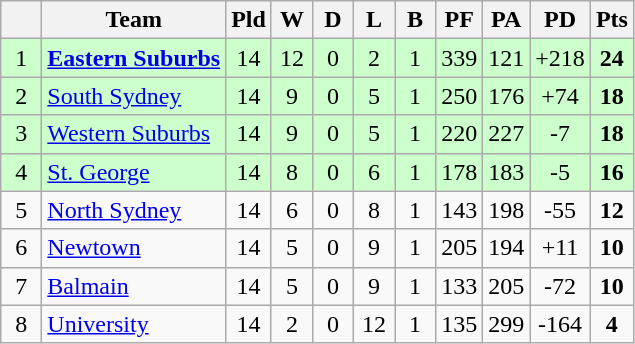<table class="wikitable" style="text-align:center;">
<tr>
<th style="width:20px;" abbr="Position"></th>
<th>Team</th>
<th style="width:20px;" abbr="Played">Pld</th>
<th style="width:20px;" abbr="Won">W</th>
<th style="width:20px;" abbr="Drawn">D</th>
<th style="width:20px;" abbr="Lost">L</th>
<th style="width:20px;" abbr="Bye">B</th>
<th style="width:20px;" abbr="Points for">PF</th>
<th style="width:20px;" abbr="Points against">PA</th>
<th style="width:20px;" abbr="Points difference">PD</th>
<th style="width:20px;" abbr="Points">Pts</th>
</tr>
<tr style="background:#cfc;">
<td>1</td>
<td style="text-align:left;"> <strong><a href='#'>Eastern Suburbs</a></strong></td>
<td>14</td>
<td>12</td>
<td>0</td>
<td>2</td>
<td>1</td>
<td>339</td>
<td>121</td>
<td>+218</td>
<td><strong>24</strong></td>
</tr>
<tr style="background:#cfc;">
<td>2</td>
<td style="text-align:left;"> <a href='#'>South Sydney</a></td>
<td>14</td>
<td>9</td>
<td>0</td>
<td>5</td>
<td>1</td>
<td>250</td>
<td>176</td>
<td>+74</td>
<td><strong>18</strong></td>
</tr>
<tr style="background:#cfc;">
<td>3</td>
<td style="text-align:left;"> <a href='#'>Western Suburbs</a></td>
<td>14</td>
<td>9</td>
<td>0</td>
<td>5</td>
<td>1</td>
<td>220</td>
<td>227</td>
<td>-7</td>
<td><strong>18</strong></td>
</tr>
<tr style="background:#cfc;">
<td>4</td>
<td style="text-align:left;"> <a href='#'>St. George</a></td>
<td>14</td>
<td>8</td>
<td>0</td>
<td>6</td>
<td>1</td>
<td>178</td>
<td>183</td>
<td>-5</td>
<td><strong>16</strong></td>
</tr>
<tr>
<td>5</td>
<td style="text-align:left;"> <a href='#'>North Sydney</a></td>
<td>14</td>
<td>6</td>
<td>0</td>
<td>8</td>
<td>1</td>
<td>143</td>
<td>198</td>
<td>-55</td>
<td><strong>12</strong></td>
</tr>
<tr>
<td>6</td>
<td style="text-align:left;"> <a href='#'>Newtown</a></td>
<td>14</td>
<td>5</td>
<td>0</td>
<td>9</td>
<td>1</td>
<td>205</td>
<td>194</td>
<td>+11</td>
<td><strong>10</strong></td>
</tr>
<tr>
<td>7</td>
<td style="text-align:left;"> <a href='#'>Balmain</a></td>
<td>14</td>
<td>5</td>
<td>0</td>
<td>9</td>
<td>1</td>
<td>133</td>
<td>205</td>
<td>-72</td>
<td><strong>10</strong></td>
</tr>
<tr>
<td>8</td>
<td style="text-align:left;"> <a href='#'>University</a></td>
<td>14</td>
<td>2</td>
<td>0</td>
<td>12</td>
<td>1</td>
<td>135</td>
<td>299</td>
<td>-164</td>
<td><strong>4</strong></td>
</tr>
</table>
